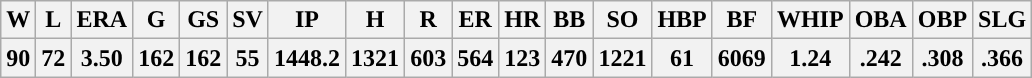<table class="wikitable sortable">
<tr style="background=b0c4de; text-align=center;">
<th>W</th>
<th>L</th>
<th>ERA</th>
<th>G</th>
<th>GS</th>
<th>SV</th>
<th>IP</th>
<th>H</th>
<th>R</th>
<th>ER</th>
<th>HR</th>
<th>BB</th>
<th>SO</th>
<th>HBP</th>
<th>BF</th>
<th>WHIP</th>
<th>OBA</th>
<th>OBP</th>
<th>SLG</th>
</tr>
<tr>
<th><strong>90</strong></th>
<th><strong>72</strong></th>
<th><strong>3.50</strong></th>
<th><strong>162</strong></th>
<th><strong>162</strong></th>
<th><strong>55</strong></th>
<th><strong>1448.2</strong></th>
<th><strong>1321</strong></th>
<th><strong>603</strong></th>
<th><strong>564</strong></th>
<th><strong>123</strong></th>
<th><strong>470</strong></th>
<th><strong>1221</strong></th>
<th><strong>61</strong></th>
<th><strong>6069</strong></th>
<th><strong>1.24</strong></th>
<th><strong>.242</strong></th>
<th><strong>.308</strong></th>
<th><strong>.366</strong></th>
</tr>
</table>
